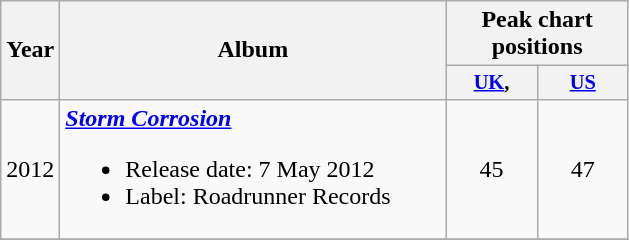<table class="wikitable">
<tr>
<th rowspan="2">Year</th>
<th rowspan="2" style="width:250px;">Album</th>
<th colspan="2">Peak chart positions</th>
</tr>
<tr>
<th style="width:4em;font-size:85%"><a href='#'>UK</a>,</th>
<th style="width:4em;font-size:85%"><a href='#'>US</a></th>
</tr>
<tr>
<td>2012</td>
<td><strong><em><a href='#'>Storm Corrosion</a></em></strong><br><ul><li>Release date: 7 May 2012</li><li>Label: Roadrunner Records</li></ul></td>
<td style="text-align:center;">45</td>
<td style="text-align:center;">47</td>
</tr>
<tr>
</tr>
</table>
